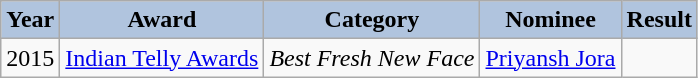<table class="wikitable">
<tr>
<th style="background:#B0C4DE;">Year</th>
<th style="background:#B0C4DE;">Award</th>
<th style="background:#B0C4DE;">Category</th>
<th style="background:#B0C4DE;">Nominee</th>
<th style="background:#B0C4DE;">Result</th>
</tr>
<tr>
<td rowspan="1">2015</td>
<td><a href='#'>Indian Telly Awards</a></td>
<td><em>Best Fresh New Face</em></td>
<td><a href='#'>Priyansh Jora</a></td>
<td></td>
</tr>
</table>
